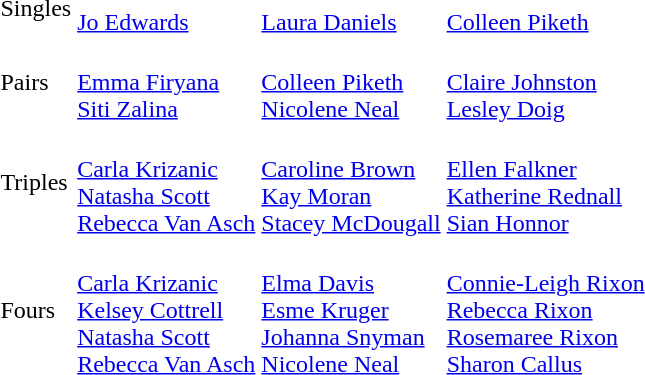<table>
<tr>
<td>Singles<br></td>
<td><br><a href='#'>Jo Edwards</a></td>
<td><br><a href='#'>Laura Daniels</a></td>
<td><br><a href='#'>Colleen Piketh</a></td>
</tr>
<tr>
<td>Pairs<br></td>
<td><br><a href='#'>Emma Firyana</a><br><a href='#'>Siti Zalina</a></td>
<td><br><a href='#'>Colleen Piketh</a><br><a href='#'>Nicolene Neal</a></td>
<td><br><a href='#'>Claire Johnston</a><br><a href='#'>Lesley Doig</a></td>
</tr>
<tr>
<td>Triples<br></td>
<td><br><a href='#'>Carla Krizanic</a><br><a href='#'>Natasha Scott</a><br><a href='#'>Rebecca Van Asch</a></td>
<td><br><a href='#'>Caroline Brown</a><br><a href='#'>Kay Moran</a><br><a href='#'>Stacey McDougall</a></td>
<td><br><a href='#'>Ellen Falkner</a><br><a href='#'>Katherine Rednall</a><br><a href='#'>Sian Honnor</a></td>
</tr>
<tr>
<td>Fours<br></td>
<td><br><a href='#'>Carla Krizanic</a><br><a href='#'>Kelsey Cottrell</a><br><a href='#'>Natasha Scott</a><br><a href='#'>Rebecca Van Asch</a></td>
<td><br><a href='#'>Elma Davis</a><br><a href='#'>Esme Kruger</a><br><a href='#'>Johanna Snyman</a><br><a href='#'>Nicolene Neal</a></td>
<td><br><a href='#'>Connie-Leigh Rixon</a><br><a href='#'>Rebecca Rixon</a><br> <a href='#'>Rosemaree Rixon</a><br><a href='#'>Sharon Callus</a></td>
</tr>
</table>
